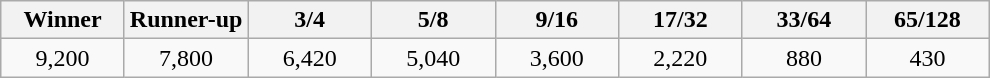<table class="wikitable" style="text-align:center">
<tr>
<th width="75">Winner</th>
<th width="75">Runner-up</th>
<th width="75">3/4</th>
<th width="75">5/8</th>
<th width="75">9/16</th>
<th width="75">17/32</th>
<th width="75">33/64</th>
<th width="75">65/128</th>
</tr>
<tr>
<td>9,200</td>
<td>7,800</td>
<td>6,420</td>
<td>5,040</td>
<td>3,600</td>
<td>2,220</td>
<td>880</td>
<td>430</td>
</tr>
</table>
